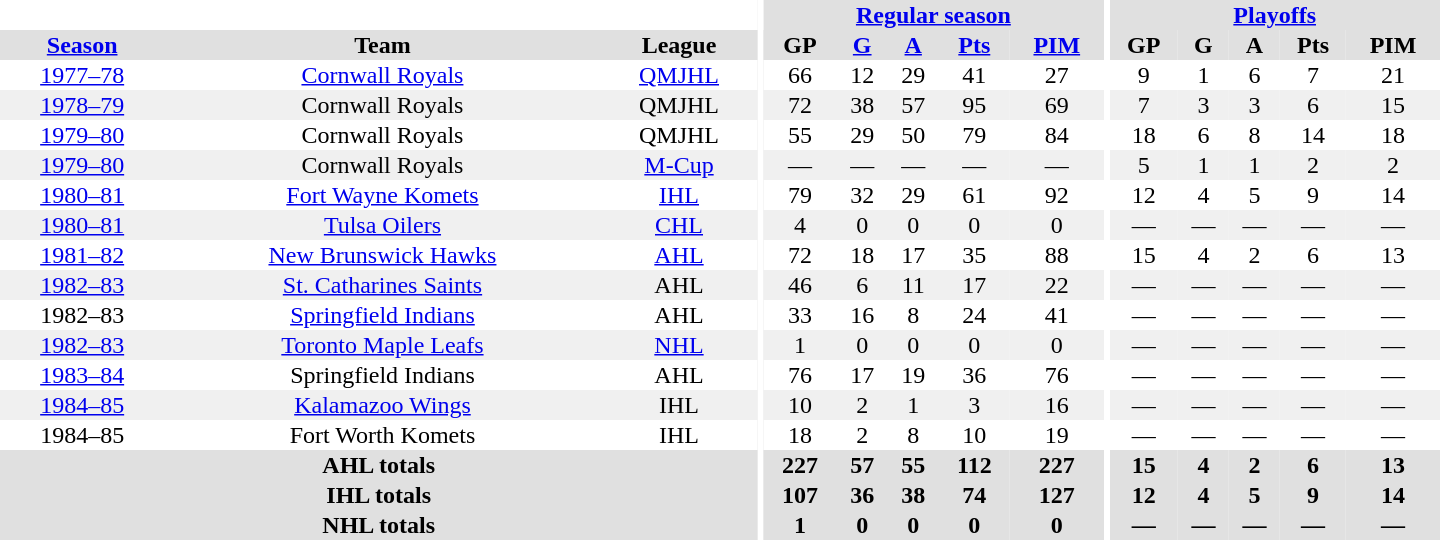<table border="0" cellpadding="1" cellspacing="0" style="text-align:center; width:60em">
<tr bgcolor="#e0e0e0">
<th colspan="3" bgcolor="#ffffff"></th>
<th rowspan="100" bgcolor="#ffffff"></th>
<th colspan="5"><a href='#'>Regular season</a></th>
<th rowspan="100" bgcolor="#ffffff"></th>
<th colspan="5"><a href='#'>Playoffs</a></th>
</tr>
<tr bgcolor="#e0e0e0">
<th><a href='#'>Season</a></th>
<th>Team</th>
<th>League</th>
<th>GP</th>
<th><a href='#'>G</a></th>
<th><a href='#'>A</a></th>
<th><a href='#'>Pts</a></th>
<th><a href='#'>PIM</a></th>
<th>GP</th>
<th>G</th>
<th>A</th>
<th>Pts</th>
<th>PIM</th>
</tr>
<tr>
<td><a href='#'>1977–78</a></td>
<td><a href='#'>Cornwall Royals</a></td>
<td><a href='#'>QMJHL</a></td>
<td>66</td>
<td>12</td>
<td>29</td>
<td>41</td>
<td>27</td>
<td>9</td>
<td>1</td>
<td>6</td>
<td>7</td>
<td>21</td>
</tr>
<tr bgcolor="#f0f0f0">
<td><a href='#'>1978–79</a></td>
<td>Cornwall Royals</td>
<td>QMJHL</td>
<td>72</td>
<td>38</td>
<td>57</td>
<td>95</td>
<td>69</td>
<td>7</td>
<td>3</td>
<td>3</td>
<td>6</td>
<td>15</td>
</tr>
<tr>
<td><a href='#'>1979–80</a></td>
<td>Cornwall Royals</td>
<td>QMJHL</td>
<td>55</td>
<td>29</td>
<td>50</td>
<td>79</td>
<td>84</td>
<td>18</td>
<td>6</td>
<td>8</td>
<td>14</td>
<td>18</td>
</tr>
<tr bgcolor="#f0f0f0">
<td><a href='#'>1979–80</a></td>
<td>Cornwall Royals</td>
<td><a href='#'>M-Cup</a></td>
<td>—</td>
<td>—</td>
<td>—</td>
<td>—</td>
<td>—</td>
<td>5</td>
<td>1</td>
<td>1</td>
<td>2</td>
<td>2</td>
</tr>
<tr>
<td><a href='#'>1980–81</a></td>
<td><a href='#'>Fort Wayne Komets</a></td>
<td><a href='#'>IHL</a></td>
<td>79</td>
<td>32</td>
<td>29</td>
<td>61</td>
<td>92</td>
<td>12</td>
<td>4</td>
<td>5</td>
<td>9</td>
<td>14</td>
</tr>
<tr bgcolor="#f0f0f0">
<td><a href='#'>1980–81</a></td>
<td><a href='#'>Tulsa Oilers</a></td>
<td><a href='#'>CHL</a></td>
<td>4</td>
<td>0</td>
<td>0</td>
<td>0</td>
<td>0</td>
<td>—</td>
<td>—</td>
<td>—</td>
<td>—</td>
<td>—</td>
</tr>
<tr>
<td><a href='#'>1981–82</a></td>
<td><a href='#'>New Brunswick Hawks</a></td>
<td><a href='#'>AHL</a></td>
<td>72</td>
<td>18</td>
<td>17</td>
<td>35</td>
<td>88</td>
<td>15</td>
<td>4</td>
<td>2</td>
<td>6</td>
<td>13</td>
</tr>
<tr bgcolor="#f0f0f0">
<td><a href='#'>1982–83</a></td>
<td><a href='#'>St. Catharines Saints</a></td>
<td>AHL</td>
<td>46</td>
<td>6</td>
<td>11</td>
<td>17</td>
<td>22</td>
<td>—</td>
<td>—</td>
<td>—</td>
<td>—</td>
<td>—</td>
</tr>
<tr>
<td>1982–83</td>
<td><a href='#'>Springfield Indians</a></td>
<td>AHL</td>
<td>33</td>
<td>16</td>
<td>8</td>
<td>24</td>
<td>41</td>
<td>—</td>
<td>—</td>
<td>—</td>
<td>—</td>
<td>—</td>
</tr>
<tr bgcolor="#f0f0f0">
<td><a href='#'>1982–83</a></td>
<td><a href='#'>Toronto Maple Leafs</a></td>
<td><a href='#'>NHL</a></td>
<td>1</td>
<td>0</td>
<td>0</td>
<td>0</td>
<td>0</td>
<td>—</td>
<td>—</td>
<td>—</td>
<td>—</td>
<td>—</td>
</tr>
<tr>
<td><a href='#'>1983–84</a></td>
<td>Springfield Indians</td>
<td>AHL</td>
<td>76</td>
<td>17</td>
<td>19</td>
<td>36</td>
<td>76</td>
<td>—</td>
<td>—</td>
<td>—</td>
<td>—</td>
<td>—</td>
</tr>
<tr bgcolor="#f0f0f0">
<td><a href='#'>1984–85</a></td>
<td><a href='#'>Kalamazoo Wings</a></td>
<td>IHL</td>
<td>10</td>
<td>2</td>
<td>1</td>
<td>3</td>
<td>16</td>
<td>—</td>
<td>—</td>
<td>—</td>
<td>—</td>
<td>—</td>
</tr>
<tr>
<td>1984–85</td>
<td>Fort Worth Komets</td>
<td>IHL</td>
<td>18</td>
<td>2</td>
<td>8</td>
<td>10</td>
<td>19</td>
<td>—</td>
<td>—</td>
<td>—</td>
<td>—</td>
<td>—</td>
</tr>
<tr bgcolor="#e0e0e0">
<th colspan="3">AHL totals</th>
<th>227</th>
<th>57</th>
<th>55</th>
<th>112</th>
<th>227</th>
<th>15</th>
<th>4</th>
<th>2</th>
<th>6</th>
<th>13</th>
</tr>
<tr bgcolor="#e0e0e0">
<th colspan="3">IHL totals</th>
<th>107</th>
<th>36</th>
<th>38</th>
<th>74</th>
<th>127</th>
<th>12</th>
<th>4</th>
<th>5</th>
<th>9</th>
<th>14</th>
</tr>
<tr bgcolor="#e0e0e0">
<th colspan="3">NHL totals</th>
<th>1</th>
<th>0</th>
<th>0</th>
<th>0</th>
<th>0</th>
<th>—</th>
<th>—</th>
<th>—</th>
<th>—</th>
<th>—</th>
</tr>
</table>
